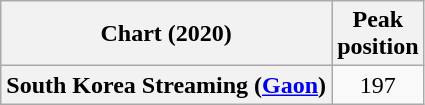<table class="wikitable sortable plainrowheaders" style="text-align:center">
<tr>
<th scope="col">Chart (2020)</th>
<th scope="col">Peak<br>position</th>
</tr>
<tr>
<th scope="row">South Korea Streaming (<a href='#'>Gaon</a>)</th>
<td>197</td>
</tr>
</table>
